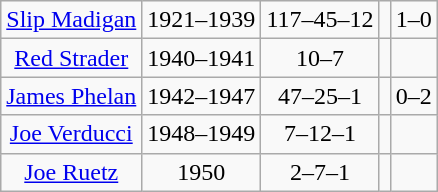<table class="wikitable" style="text-align:center;">
<tr>
<td><a href='#'>Slip Madigan</a></td>
<td>1921–1939</td>
<td>117–45–12</td>
<td></td>
<td>1–0</td>
</tr>
<tr>
<td><a href='#'>Red Strader</a></td>
<td>1940–1941</td>
<td>10–7</td>
<td></td>
<td></td>
</tr>
<tr>
<td><a href='#'>James Phelan</a></td>
<td>1942–1947</td>
<td>47–25–1</td>
<td></td>
<td>0–2</td>
</tr>
<tr>
<td><a href='#'>Joe Verducci</a></td>
<td>1948–1949</td>
<td>7–12–1</td>
<td></td>
<td></td>
</tr>
<tr>
<td><a href='#'>Joe Ruetz</a></td>
<td>1950</td>
<td>2–7–1</td>
<td></td>
</tr>
</table>
